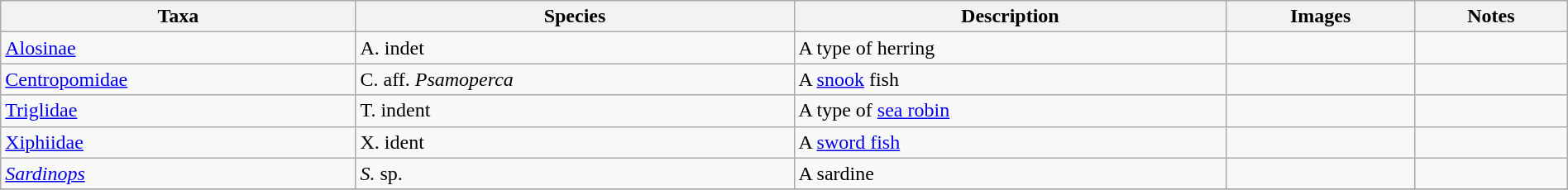<table class="wikitable"  style="margin:auto; width:100%;">
<tr>
<th>Taxa</th>
<th>Species</th>
<th>Description</th>
<th>Images</th>
<th class=unsortable>Notes</th>
</tr>
<tr>
<td><a href='#'>Alosinae</a></td>
<td>A. indet</td>
<td>A type of herring</td>
<td></td>
<td></td>
</tr>
<tr>
<td><a href='#'>Centropomidae</a></td>
<td>C. aff. <em>Psamoperca</em></td>
<td>A <a href='#'>snook</a> fish</td>
<td></td>
<td></td>
</tr>
<tr>
<td><a href='#'>Triglidae</a></td>
<td>T. indent</td>
<td>A type of <a href='#'>sea robin</a></td>
<td></td>
<td></td>
</tr>
<tr>
<td><a href='#'>Xiphiidae</a></td>
<td>X. ident</td>
<td>A <a href='#'>sword fish</a></td>
<td></td>
<td></td>
</tr>
<tr>
<td><em><a href='#'>Sardinops</a></em></td>
<td><em>S.</em> sp.</td>
<td>A sardine</td>
<td></td>
<td></td>
</tr>
<tr>
</tr>
</table>
